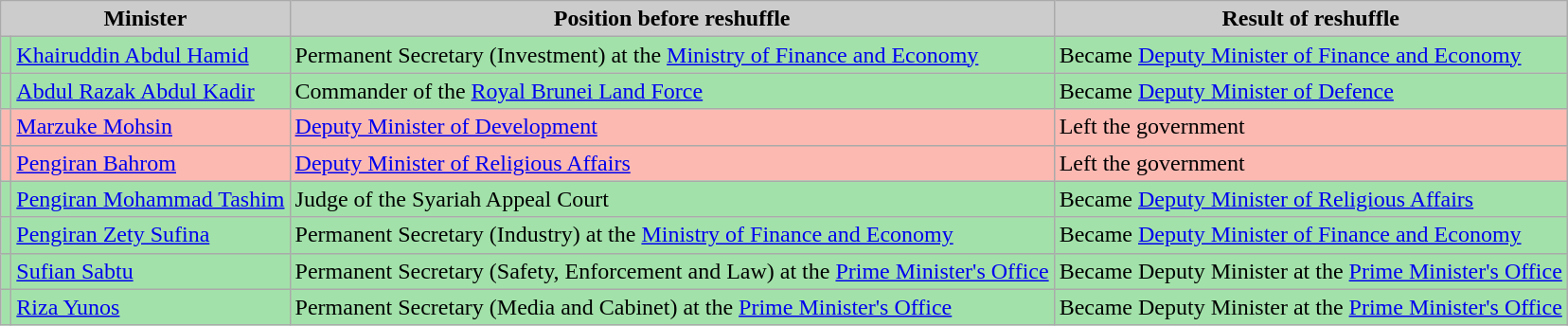<table class="wikitable">
<tr>
<th scope="col" style="background:#ccc;" colspan=2>Minister</th>
<th scope="col" style="background:#ccc;">Position before reshuffle</th>
<th scope="col" style="background:#ccc;">Result of reshuffle</th>
</tr>
<tr style="background:#A2E2AA;" colspan="4" |>
<td></td>
<td><a href='#'>Khairuddin Abdul Hamid</a></td>
<td>Permanent Secretary (Investment) at the <a href='#'>Ministry of Finance and Economy</a></td>
<td>Became <a href='#'>Deputy Minister of Finance and Economy</a></td>
</tr>
<tr style="background:#A2E2AA;" colspan="4" |>
<td></td>
<td><a href='#'>Abdul Razak Abdul Kadir</a></td>
<td>Commander of the <a href='#'>Royal Brunei Land Force</a></td>
<td>Became <a href='#'>Deputy Minister of Defence</a></td>
</tr>
<tr style="background:#FBB9B2;" colspan="4" |>
<td></td>
<td><a href='#'>Marzuke Mohsin</a></td>
<td><a href='#'>Deputy Minister of Development</a></td>
<td>Left the government</td>
</tr>
<tr style="background:#FBB9B2;" colspan="4" |>
<td></td>
<td><a href='#'>Pengiran Bahrom</a></td>
<td><a href='#'>Deputy Minister of Religious Affairs</a></td>
<td>Left the government</td>
</tr>
<tr style="background:#A2E2AA;" colspan="4" |>
<td></td>
<td><a href='#'>Pengiran Mohammad Tashim</a></td>
<td>Judge of the Syariah Appeal Court</td>
<td>Became <a href='#'>Deputy Minister of Religious Affairs</a></td>
</tr>
<tr style="background:#A2E2AA;" colspan="4" |>
<td></td>
<td><a href='#'>Pengiran Zety Sufina</a></td>
<td>Permanent Secretary (Industry) at the <a href='#'>Ministry of Finance and Economy</a></td>
<td>Became <a href='#'>Deputy Minister of Finance and Economy</a></td>
</tr>
<tr style="background:#A2E2AA;" colspan="4" |>
<td></td>
<td><a href='#'>Sufian Sabtu</a></td>
<td>Permanent Secretary (Safety, Enforcement and Law) at the <a href='#'>Prime Minister's Office</a></td>
<td>Became Deputy Minister at the <a href='#'>Prime Minister's Office</a></td>
</tr>
<tr style="background:#A2E2AA;" colspan="4" |>
<td></td>
<td><a href='#'>Riza Yunos</a></td>
<td>Permanent Secretary (Media and Cabinet) at the <a href='#'>Prime Minister's Office</a></td>
<td>Became Deputy Minister at the <a href='#'>Prime Minister's Office</a></td>
</tr>
</table>
